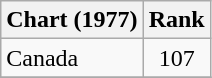<table class="wikitable">
<tr>
<th align="left">Chart (1977)</th>
<th style="text-align:center;">Rank</th>
</tr>
<tr>
<td>Canada </td>
<td style="text-align:center;">107</td>
</tr>
<tr>
</tr>
</table>
